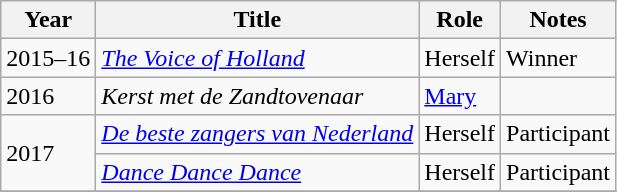<table class="wikitable sortable">
<tr>
<th>Year</th>
<th>Title</th>
<th>Role</th>
<th>Notes</th>
</tr>
<tr>
<td>2015–16</td>
<td><em><a href='#'>The Voice of Holland</a></em></td>
<td>Herself</td>
<td>Winner</td>
</tr>
<tr>
<td>2016</td>
<td><em>Kerst met de Zandtovenaar</em></td>
<td><a href='#'>Mary</a></td>
<td></td>
</tr>
<tr>
<td rowspan=2>2017</td>
<td><em><a href='#'>De beste zangers van Nederland</a></em></td>
<td>Herself</td>
<td>Participant</td>
</tr>
<tr>
<td><em><a href='#'>Dance Dance Dance</a></em></td>
<td>Herself</td>
<td>Participant</td>
</tr>
<tr>
</tr>
</table>
